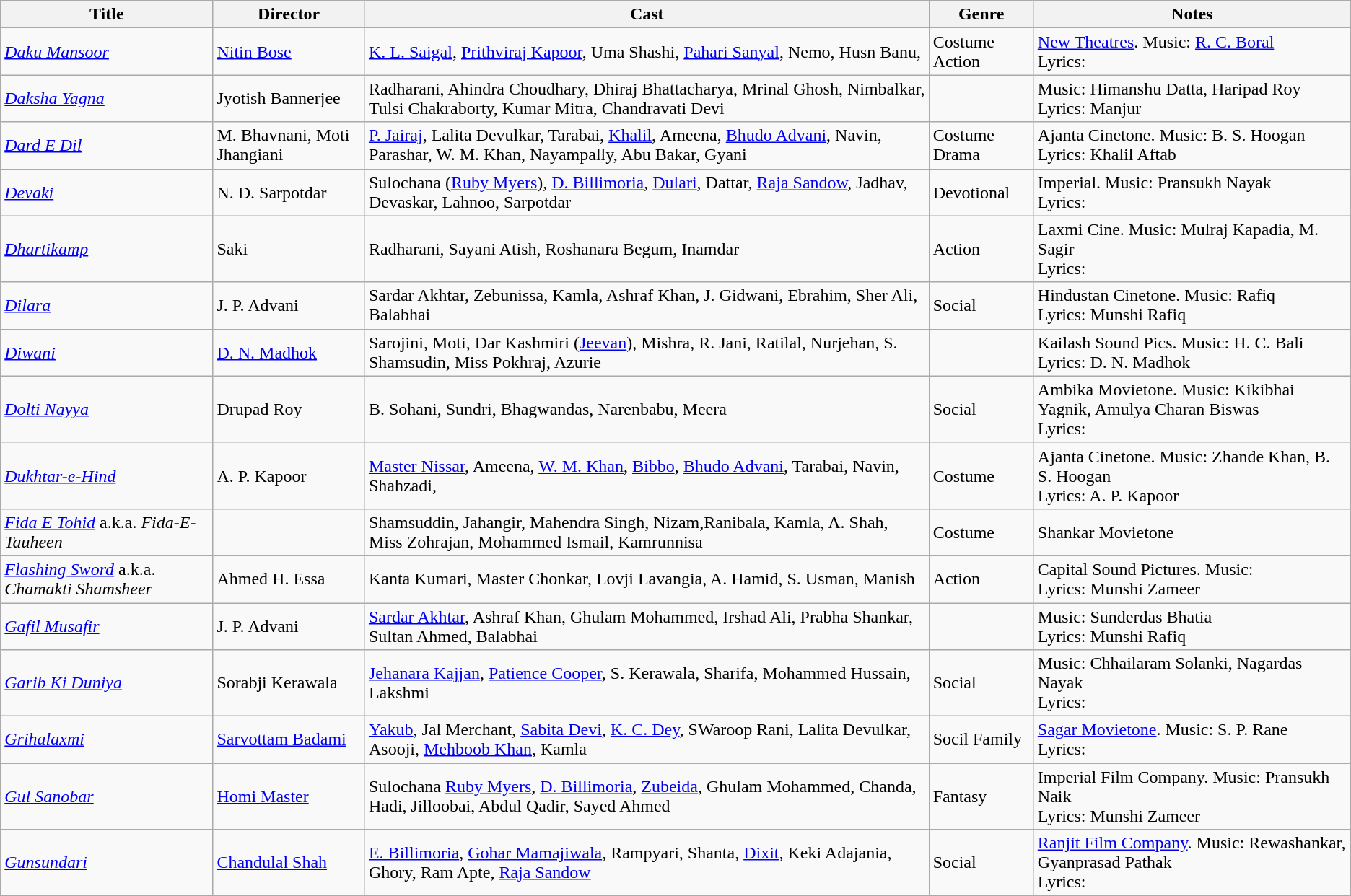<table class="wikitable">
<tr>
<th>Title</th>
<th>Director</th>
<th>Cast</th>
<th>Genre</th>
<th>Notes</th>
</tr>
<tr>
<td><em><a href='#'>Daku Mansoor</a></em></td>
<td><a href='#'>Nitin Bose</a></td>
<td><a href='#'>K. L. Saigal</a>, <a href='#'>Prithviraj Kapoor</a>, Uma Shashi, <a href='#'>Pahari Sanyal</a>, Nemo, Husn Banu,</td>
<td>Costume Action</td>
<td><a href='#'>New Theatres</a>.  Music: <a href='#'>R. C. Boral</a><br>Lyrics:</td>
</tr>
<tr>
<td><em><a href='#'>Daksha Yagna</a></em></td>
<td>Jyotish Bannerjee</td>
<td>Radharani, Ahindra Choudhary, Dhiraj Bhattacharya, Mrinal Ghosh, Nimbalkar, Tulsi Chakraborty, Kumar Mitra, Chandravati Devi</td>
<td></td>
<td>Music: Himanshu Datta, Haripad Roy<br>Lyrics: Manjur</td>
</tr>
<tr>
<td><em><a href='#'>Dard E Dil</a></em></td>
<td>M. Bhavnani, Moti Jhangiani</td>
<td><a href='#'>P. Jairaj</a>, Lalita Devulkar,  Tarabai, <a href='#'>Khalil</a>, Ameena, <a href='#'>Bhudo Advani</a>, Navin, Parashar, W. M. Khan, Nayampally, Abu Bakar, Gyani</td>
<td>Costume Drama</td>
<td>Ajanta Cinetone. Music: B. S. Hoogan<br>Lyrics: Khalil Aftab</td>
</tr>
<tr>
<td><em><a href='#'>Devaki</a></em></td>
<td>N. D. Sarpotdar</td>
<td>Sulochana (<a href='#'>Ruby Myers</a>), <a href='#'>D. Billimoria</a>,  <a href='#'>Dulari</a>, Dattar, <a href='#'>Raja Sandow</a>, Jadhav, Devaskar, Lahnoo, Sarpotdar</td>
<td>Devotional</td>
<td>Imperial. Music: Pransukh Nayak<br>Lyrics:</td>
</tr>
<tr>
<td><em><a href='#'>Dhartikamp</a></em></td>
<td>Saki</td>
<td>Radharani, Sayani Atish,  Roshanara Begum, Inamdar</td>
<td>Action</td>
<td>Laxmi Cine. Music: Mulraj Kapadia, M. Sagir<br>Lyrics:</td>
</tr>
<tr>
<td><em><a href='#'>Dilara</a></em></td>
<td>J. P. Advani</td>
<td>Sardar Akhtar, Zebunissa, Kamla, Ashraf Khan, J. Gidwani, Ebrahim, Sher Ali, Balabhai</td>
<td>Social</td>
<td>Hindustan Cinetone.  Music: Rafiq<br>Lyrics: Munshi Rafiq</td>
</tr>
<tr>
<td><em><a href='#'>Diwani</a></em></td>
<td><a href='#'>D. N. Madhok</a></td>
<td>Sarojini,  Moti, Dar Kashmiri (<a href='#'>Jeevan</a>), Mishra, R. Jani, Ratilal, Nurjehan, S. Shamsudin, Miss Pokhraj, Azurie</td>
<td></td>
<td>Kailash Sound Pics.  Music: H. C. Bali<br>Lyrics: D. N. Madhok</td>
</tr>
<tr>
<td><em><a href='#'>Dolti Nayya</a></em></td>
<td>Drupad Roy</td>
<td>B. Sohani, Sundri, Bhagwandas, Narenbabu, Meera</td>
<td>Social</td>
<td>Ambika Movietone. Music: Kikibhai Yagnik, Amulya Charan Biswas<br>Lyrics:</td>
</tr>
<tr>
<td><em><a href='#'>Dukhtar-e-Hind</a></em></td>
<td>A. P. Kapoor</td>
<td><a href='#'>Master Nissar</a>,  Ameena,  <a href='#'>W. M. Khan</a>, <a href='#'>Bibbo</a>, <a href='#'>Bhudo Advani</a>, Tarabai, Navin, Shahzadi,</td>
<td>Costume</td>
<td>Ajanta Cinetone.  Music: Zhande Khan, B. S. Hoogan<br>Lyrics: A. P. Kapoor</td>
</tr>
<tr>
<td><em><a href='#'>Fida E Tohid</a></em> a.k.a. <em>Fida-E-Tauheen</em></td>
<td></td>
<td>Shamsuddin, Jahangir, Mahendra Singh, Nizam,Ranibala,  Kamla, A. Shah,  Miss Zohrajan, Mohammed Ismail, Kamrunnisa</td>
<td>Costume</td>
<td>Shankar Movietone</td>
</tr>
<tr>
<td><em><a href='#'>Flashing Sword</a></em> a.k.a. <em>Chamakti Shamsheer</em></td>
<td>Ahmed H. Essa</td>
<td>Kanta Kumari, Master Chonkar, Lovji Lavangia, A. Hamid, S. Usman, Manish</td>
<td>Action</td>
<td>Capital Sound Pictures. Music: <br>Lyrics: Munshi Zameer</td>
</tr>
<tr>
<td><em><a href='#'>Gafil Musafir</a></em></td>
<td>J. P. Advani</td>
<td><a href='#'>Sardar Akhtar</a>, Ashraf Khan, Ghulam Mohammed, Irshad Ali, Prabha Shankar, Sultan Ahmed, Balabhai</td>
<td></td>
<td>Music: Sunderdas Bhatia<br>Lyrics: Munshi Rafiq</td>
</tr>
<tr>
<td><em><a href='#'>Garib Ki Duniya</a></em></td>
<td>Sorabji  Kerawala</td>
<td><a href='#'>Jehanara Kajjan</a>,  <a href='#'>Patience Cooper</a>,  S. Kerawala, Sharifa, Mohammed Hussain, Lakshmi</td>
<td>Social</td>
<td>Music: Chhailaram Solanki, Nagardas Nayak<br>Lyrics:</td>
</tr>
<tr>
<td><em><a href='#'>Grihalaxmi</a></em></td>
<td><a href='#'>Sarvottam Badami</a></td>
<td><a href='#'>Yakub</a>,  Jal Merchant, <a href='#'>Sabita Devi</a>, <a href='#'>K. C. Dey</a>, SWaroop Rani, Lalita Devulkar,  Asooji, <a href='#'>Mehboob Khan</a>, Kamla</td>
<td>Socil Family</td>
<td><a href='#'>Sagar Movietone</a>. Music: S. P. Rane<br>Lyrics:</td>
</tr>
<tr>
<td><em><a href='#'>Gul Sanobar</a></em></td>
<td><a href='#'>Homi Master</a></td>
<td>Sulochana <a href='#'>Ruby Myers</a>, <a href='#'>D. Billimoria</a>, <a href='#'>Zubeida</a>, Ghulam Mohammed, Chanda, Hadi, Jilloobai, Abdul Qadir, Sayed Ahmed</td>
<td>Fantasy</td>
<td>Imperial Film Company.  Music: Pransukh Naik<br>Lyrics: Munshi Zameer</td>
</tr>
<tr>
<td><em><a href='#'>Gunsundari</a></em></td>
<td><a href='#'>Chandulal Shah</a></td>
<td><a href='#'>E. Billimoria</a>, <a href='#'>Gohar Mamajiwala</a>, Rampyari, Shanta,  <a href='#'>Dixit</a>, Keki Adajania,  Ghory, Ram Apte, <a href='#'>Raja Sandow</a></td>
<td>Social</td>
<td><a href='#'>Ranjit Film Company</a>.  Music: Rewashankar, Gyanprasad Pathak<br>Lyrics:</td>
</tr>
<tr>
</tr>
</table>
